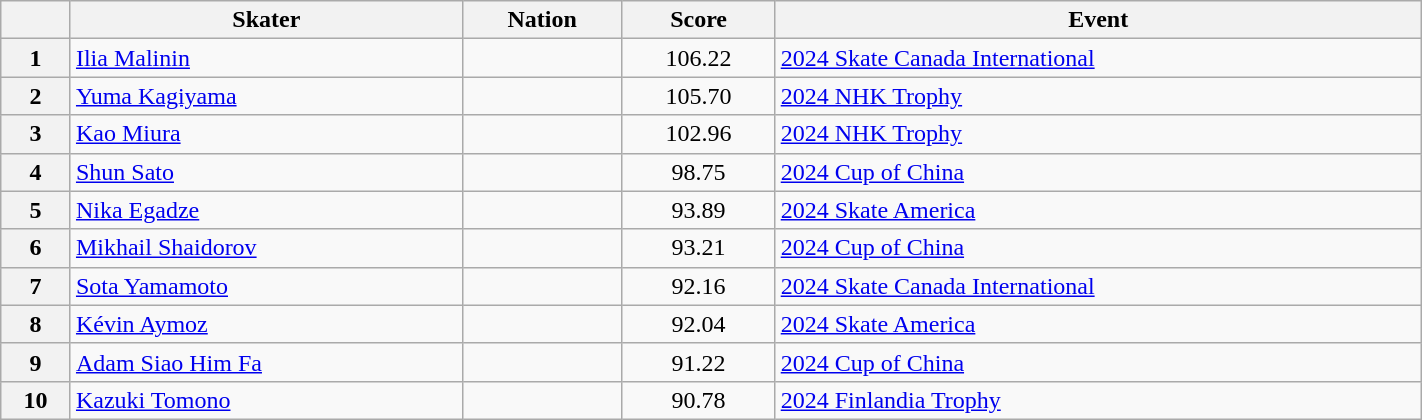<table class="wikitable sortable" style="text-align:left; width:75%">
<tr>
<th scope="col"></th>
<th scope="col">Skater</th>
<th scope="col">Nation</th>
<th scope="col">Score</th>
<th scope="col">Event</th>
</tr>
<tr>
<th scope="row">1</th>
<td><a href='#'>Ilia Malinin</a></td>
<td></td>
<td style="text-align:center">106.22</td>
<td><a href='#'>2024 Skate Canada International</a></td>
</tr>
<tr>
<th scope="row">2</th>
<td><a href='#'>Yuma Kagiyama</a></td>
<td></td>
<td style="text-align:center">105.70</td>
<td><a href='#'>2024 NHK Trophy</a></td>
</tr>
<tr>
<th scope="row">3</th>
<td><a href='#'>Kao Miura</a></td>
<td></td>
<td style="text-align:center">102.96</td>
<td><a href='#'>2024 NHK Trophy</a></td>
</tr>
<tr>
<th scope="row">4</th>
<td><a href='#'>Shun Sato</a></td>
<td></td>
<td style="text-align:center">98.75</td>
<td><a href='#'>2024 Cup of China</a></td>
</tr>
<tr>
<th scope="row">5</th>
<td><a href='#'>Nika Egadze</a></td>
<td></td>
<td style="text-align:center">93.89</td>
<td><a href='#'>2024 Skate America</a></td>
</tr>
<tr>
<th scope="row">6</th>
<td><a href='#'>Mikhail Shaidorov</a></td>
<td></td>
<td style="text-align:center">93.21</td>
<td><a href='#'>2024 Cup of China</a></td>
</tr>
<tr>
<th scope="row">7</th>
<td><a href='#'>Sota Yamamoto</a></td>
<td></td>
<td style="text-align:center">92.16</td>
<td><a href='#'>2024 Skate Canada International</a></td>
</tr>
<tr>
<th scope="row">8</th>
<td><a href='#'>Kévin Aymoz</a></td>
<td></td>
<td style="text-align:center">92.04</td>
<td><a href='#'>2024 Skate America</a></td>
</tr>
<tr>
<th scope="row">9</th>
<td><a href='#'>Adam Siao Him Fa</a></td>
<td></td>
<td style="text-align:center">91.22</td>
<td><a href='#'>2024 Cup of China</a></td>
</tr>
<tr>
<th scope="row">10</th>
<td><a href='#'>Kazuki Tomono</a></td>
<td></td>
<td style="text-align:center">90.78</td>
<td><a href='#'>2024 Finlandia Trophy</a></td>
</tr>
</table>
